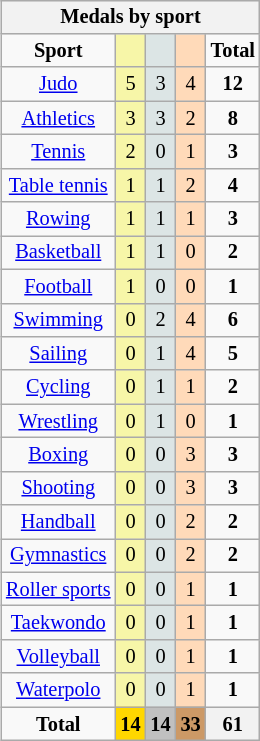<table class="wikitable" style="font-size:85%; float:right;">
<tr style="background:#efefef;">
<th colspan=7><strong>Medals by sport</strong></th>
</tr>
<tr align=center>
<td><strong>Sport</strong></td>
<td bgcolor=#f7f6a8></td>
<td bgcolor=#dce5e5></td>
<td bgcolor=#ffdab9></td>
<td><strong>Total</strong></td>
</tr>
<tr align=center>
<td><a href='#'>Judo</a></td>
<td style="background:#F7F6A8;">5</td>
<td style="background:#DCE5E5;">3</td>
<td style="background:#FFDAB9;">4</td>
<td><strong>12</strong></td>
</tr>
<tr align=center>
<td><a href='#'>Athletics</a></td>
<td style="background:#F7F6A8;">3</td>
<td style="background:#DCE5E5;">3</td>
<td style="background:#FFDAB9;">2</td>
<td><strong>8</strong></td>
</tr>
<tr align=center>
<td><a href='#'>Tennis</a></td>
<td style="background:#F7F6A8;">2</td>
<td style="background:#DCE5E5;">0</td>
<td style="background:#FFDAB9;">1</td>
<td><strong>3</strong></td>
</tr>
<tr align=center>
<td><a href='#'>Table tennis</a></td>
<td style="background:#F7F6A8;">1</td>
<td style="background:#DCE5E5;">1</td>
<td style="background:#FFDAB9;">2</td>
<td><strong>4</strong></td>
</tr>
<tr align=center>
<td><a href='#'>Rowing</a></td>
<td style="background:#F7F6A8;">1</td>
<td style="background:#DCE5E5;">1</td>
<td style="background:#FFDAB9;">1</td>
<td><strong>3</strong></td>
</tr>
<tr align=center>
<td><a href='#'>Basketball</a></td>
<td style="background:#F7F6A8;">1</td>
<td style="background:#DCE5E5;">1</td>
<td style="background:#FFDAB9;">0</td>
<td><strong>2</strong></td>
</tr>
<tr align=center>
<td><a href='#'>Football</a></td>
<td style="background:#F7F6A8;">1</td>
<td style="background:#DCE5E5;">0</td>
<td style="background:#FFDAB9;">0</td>
<td><strong>1</strong></td>
</tr>
<tr align=center>
<td><a href='#'>Swimming</a></td>
<td style="background:#F7F6A8;">0</td>
<td style="background:#DCE5E5;">2</td>
<td style="background:#FFDAB9;">4</td>
<td><strong>6</strong></td>
</tr>
<tr align=center>
<td><a href='#'>Sailing</a></td>
<td style="background:#F7F6A8;">0</td>
<td style="background:#DCE5E5;">1</td>
<td style="background:#FFDAB9;">4</td>
<td><strong>5</strong></td>
</tr>
<tr align=center>
<td><a href='#'>Cycling</a></td>
<td style="background:#F7F6A8;">0</td>
<td style="background:#DCE5E5;">1</td>
<td style="background:#FFDAB9;">1</td>
<td><strong>2</strong></td>
</tr>
<tr align=center>
<td><a href='#'>Wrestling</a></td>
<td style="background:#F7F6A8;">0</td>
<td style="background:#DCE5E5;">1</td>
<td style="background:#FFDAB9;">0</td>
<td><strong>1</strong></td>
</tr>
<tr align=center>
<td><a href='#'>Boxing</a></td>
<td style="background:#F7F6A8;">0</td>
<td style="background:#DCE5E5;">0</td>
<td style="background:#FFDAB9;">3</td>
<td><strong>3</strong></td>
</tr>
<tr align=center>
<td><a href='#'>Shooting</a></td>
<td style="background:#F7F6A8;">0</td>
<td style="background:#DCE5E5;">0</td>
<td style="background:#FFDAB9;">3</td>
<td><strong>3</strong></td>
</tr>
<tr align=center>
<td><a href='#'>Handball</a></td>
<td style="background:#F7F6A8;">0</td>
<td style="background:#DCE5E5;">0</td>
<td style="background:#FFDAB9;">2</td>
<td><strong>2</strong></td>
</tr>
<tr align=center>
<td><a href='#'>Gymnastics</a></td>
<td style="background:#F7F6A8;">0</td>
<td style="background:#DCE5E5;">0</td>
<td style="background:#FFDAB9;">2</td>
<td><strong>2</strong></td>
</tr>
<tr align=center>
<td><a href='#'>Roller sports</a></td>
<td style="background:#F7F6A8;">0</td>
<td style="background:#DCE5E5;">0</td>
<td style="background:#FFDAB9;">1</td>
<td><strong>1</strong></td>
</tr>
<tr align=center>
<td><a href='#'>Taekwondo</a></td>
<td style="background:#F7F6A8;">0</td>
<td style="background:#DCE5E5;">0</td>
<td style="background:#FFDAB9;">1</td>
<td><strong>1</strong></td>
</tr>
<tr align=center>
<td><a href='#'>Volleyball</a></td>
<td style="background:#F7F6A8;">0</td>
<td style="background:#DCE5E5;">0</td>
<td style="background:#FFDAB9;">1</td>
<td><strong>1</strong></td>
</tr>
<tr align=center>
<td><a href='#'>Waterpolo</a></td>
<td style="background:#F7F6A8;">0</td>
<td style="background:#DCE5E5;">0</td>
<td style="background:#FFDAB9;">1</td>
<td><strong>1</strong></td>
</tr>
<tr align=center>
<td><strong>Total</strong></td>
<th style="background:gold;"><strong>14</strong></th>
<th style="background:silver;"><strong>14</strong></th>
<th style="background:#c96;"><strong>33</strong></th>
<th><strong>61</strong></th>
</tr>
</table>
